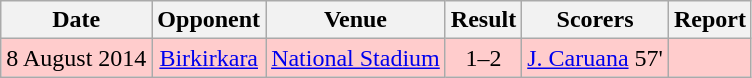<table class="wikitable" style="font-size:100%; text-align:center">
<tr>
<th>Date</th>
<th>Opponent</th>
<th>Venue</th>
<th>Result</th>
<th>Scorers</th>
<th>Report</th>
</tr>
<tr style="background-color: #FFCCCC;">
<td>8 August 2014</td>
<td><a href='#'>Birkirkara</a></td>
<td><a href='#'>National Stadium</a></td>
<td>1–2</td>
<td><a href='#'>J. Caruana</a> 57'</td>
<td></td>
</tr>
</table>
